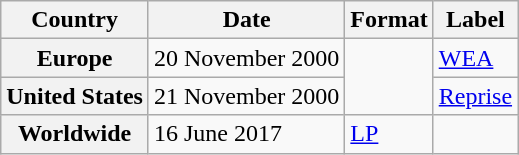<table class="wikitable plainrowheaders">
<tr>
<th scope="col">Country</th>
<th scope="col">Date</th>
<th scope="col">Format</th>
<th scope="col">Label</th>
</tr>
<tr>
<th scope="row">Europe</th>
<td>20 November 2000</td>
<td rowspan="2"></td>
<td><a href='#'>WEA</a></td>
</tr>
<tr>
<th scope="row">United States</th>
<td>21 November 2000</td>
<td><a href='#'>Reprise</a></td>
</tr>
<tr>
<th scope="row">Worldwide</th>
<td>16 June 2017</td>
<td><a href='#'>LP</a></td>
<td></td>
</tr>
</table>
